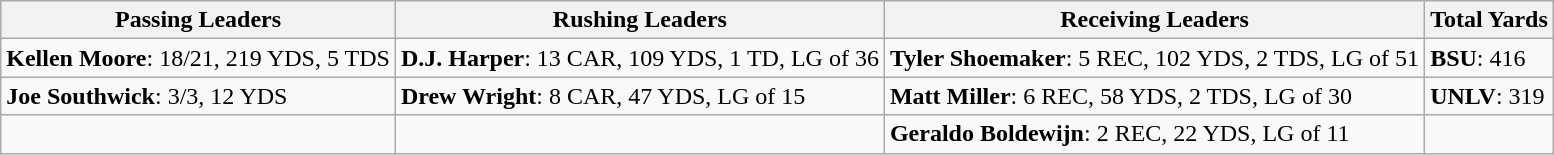<table class="wikitable">
<tr>
<th>Passing Leaders</th>
<th>Rushing Leaders</th>
<th>Receiving Leaders</th>
<th>Total Yards</th>
</tr>
<tr>
<td><strong>Kellen Moore</strong>: 18/21, 219 YDS, 5 TDS</td>
<td><strong>D.J. Harper</strong>: 13 CAR, 109 YDS, 1 TD, LG of 36</td>
<td><strong>Tyler Shoemaker</strong>: 5 REC, 102 YDS, 2 TDS, LG of 51</td>
<td><strong>BSU</strong>: 416</td>
</tr>
<tr>
<td><strong>Joe Southwick</strong>: 3/3, 12 YDS</td>
<td><strong>Drew Wright</strong>: 8 CAR, 47 YDS, LG of 15</td>
<td><strong>Matt Miller</strong>: 6 REC, 58 YDS, 2 TDS, LG of 30</td>
<td><strong>UNLV</strong>: 319</td>
</tr>
<tr>
<td></td>
<td></td>
<td><strong>Geraldo Boldewijn</strong>: 2 REC, 22 YDS, LG of 11</td>
<td></td>
</tr>
</table>
